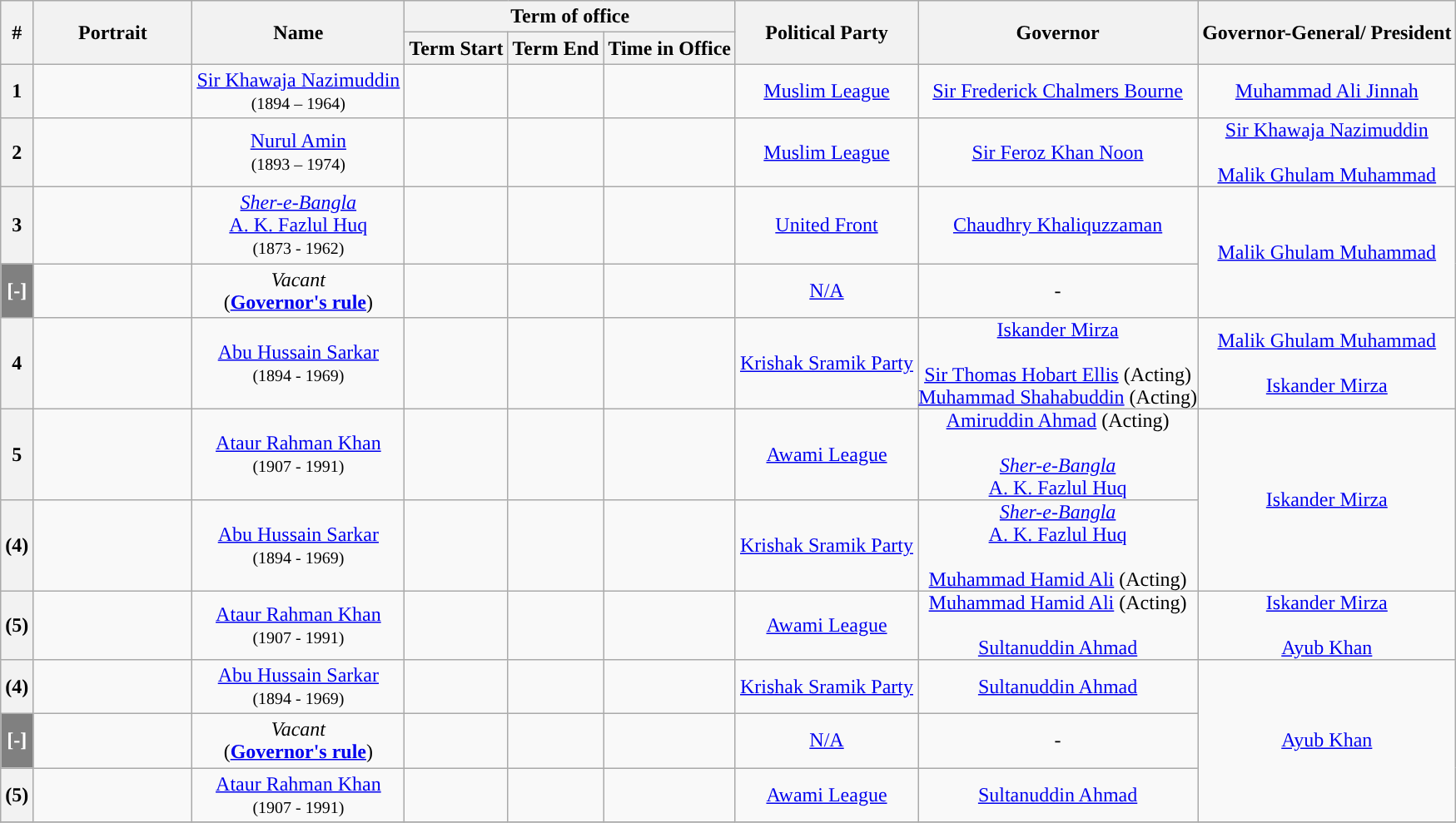<table class="wikitable sortable" style="text-align:center">
<tr>
<th rowspan="2" class="unsortable">#</th>
<th rowspan="2" class="unsortable" style="width:120px;">Portrait</th>
<th rowspan="2">Name</th>
<th colspan="3">Term of office</th>
<th rowspan="2">Political Party</th>
<th rowspan="2">Governor</th>
<th rowspan="2">Governor-General/ President</th>
</tr>
<tr>
<th>Term Start</th>
<th>Term End</th>
<th>Time in Office</th>
</tr>
<tr>
<th style="background-color: ">1</th>
<td></td>
<td><a href='#'>Sir Khawaja Nazimuddin</a><br><small>(1894 – 1964)</small></td>
<td></td>
<td></td>
<td></td>
<td><a href='#'>Muslim League</a></td>
<td><a href='#'>Sir Frederick Chalmers Bourne</a></td>
<td><a href='#'>Muhammad Ali Jinnah</a></td>
</tr>
<tr>
<th style="background-color: ">2</th>
<td></td>
<td><a href='#'>Nurul Amin</a><br><small>(1893 – 1974)</small></td>
<td></td>
<td></td>
<td></td>
<td><a href='#'>Muslim League</a></td>
<td><a href='#'>Sir Feroz Khan Noon</a></td>
<td style="padding:0;"><div><a href='#'>Sir Khawaja Nazimuddin</a></div><br><div><a href='#'>Malik Ghulam Muhammad</a></div></td>
</tr>
<tr>
<th style="background-color: ">3</th>
<td></td>
<td><em><a href='#'>Sher-e-Bangla</a></em><br><a href='#'>A. K. Fazlul Huq</a><br><small>(1873 - 1962)</small></td>
<td></td>
<td></td>
<td></td>
<td><a href='#'>United Front</a></td>
<td><a href='#'>Chaudhry Khaliquzzaman</a></td>
<td rowspan="2"><a href='#'>Malik Ghulam Muhammad</a></td>
</tr>
<tr>
<th style="background-color:gray; color:white;"><strong>[-]</strong></th>
<td></td>
<td><em>Vacant</em><br>(<strong><a href='#'>Governor's rule</a></strong>)</td>
<td></td>
<td></td>
<td></td>
<td><a href='#'>N/A</a></td>
<td>-</td>
</tr>
<tr>
<th style="background-color: ">4</th>
<td></td>
<td><a href='#'>Abu Hussain Sarkar</a><br><small>(1894 - 1969)</small></td>
<td></td>
<td></td>
<td></td>
<td><a href='#'>Krishak Sramik Party</a></td>
<td style="padding:0;"><div><a href='#'>Iskander Mirza</a></div><br><div><a href='#'>Sir Thomas Hobart Ellis</a> (Acting)</div><div><a href='#'>Muhammad Shahabuddin</a> (Acting)</div></td>
<td style="padding:0;"><div><a href='#'>Malik Ghulam Muhammad</a></div><br><div><a href='#'>Iskander Mirza</a></div></td>
</tr>
<tr>
<th style="background-color: ">5</th>
<td></td>
<td><a href='#'>Ataur Rahman Khan</a><br><small>(1907 - 1991)</small></td>
<td></td>
<td></td>
<td></td>
<td><a href='#'>Awami League</a></td>
<td style="padding:0;"><div><a href='#'>Amiruddin Ahmad</a> (Acting)</div><br><div><em><a href='#'>Sher-e-Bangla</a></em><br><a href='#'>A. K. Fazlul Huq</a></div></td>
<td rowspan="2"><a href='#'>Iskander Mirza</a></td>
</tr>
<tr>
<th style="background-color: ">(4)</th>
<td></td>
<td><a href='#'>Abu Hussain Sarkar</a><br><small>(1894 - 1969)</small></td>
<td></td>
<td></td>
<td></td>
<td><a href='#'>Krishak Sramik Party</a></td>
<td style="padding:0;"><div><em><a href='#'>Sher-e-Bangla</a></em><br><a href='#'>A. K. Fazlul Huq</a></div><br><div><a href='#'>Muhammad Hamid Ali</a> (Acting)</div></td>
</tr>
<tr>
<th style="background-color: ">(5)</th>
<td></td>
<td><a href='#'>Ataur Rahman Khan</a><br><small>(1907 - 1991)</small></td>
<td></td>
<td></td>
<td></td>
<td><a href='#'>Awami League</a></td>
<td style="padding:0;"><div><a href='#'>Muhammad Hamid Ali</a> (Acting)</div><br><div><a href='#'>Sultanuddin Ahmad</a></div></td>
<td style="padding:0;"><div><a href='#'>Iskander Mirza</a></div><br><div><a href='#'>Ayub Khan</a></div></td>
</tr>
<tr>
<th style="background-color: ">(4)</th>
<td></td>
<td><a href='#'>Abu Hussain Sarkar</a><br><small>(1894 - 1969)</small></td>
<td></td>
<td></td>
<td></td>
<td><a href='#'>Krishak Sramik Party</a></td>
<td><a href='#'>Sultanuddin Ahmad</a></td>
<td rowspan="3"><a href='#'>Ayub Khan</a></td>
</tr>
<tr>
<th style="background-color:gray; color:white;"><strong>[-]</strong></th>
<td></td>
<td><em>Vacant</em><br>(<strong><a href='#'>Governor's rule</a></strong>)</td>
<td></td>
<td></td>
<td></td>
<td><a href='#'>N/A</a></td>
<td>-</td>
</tr>
<tr>
<th style="background-color: ">(5)</th>
<td></td>
<td><a href='#'>Ataur Rahman Khan</a><br><small>(1907 - 1991)</small></td>
<td></td>
<td></td>
<td></td>
<td><a href='#'>Awami League</a></td>
<td><a href='#'>Sultanuddin Ahmad</a></td>
</tr>
<tr>
</tr>
</table>
